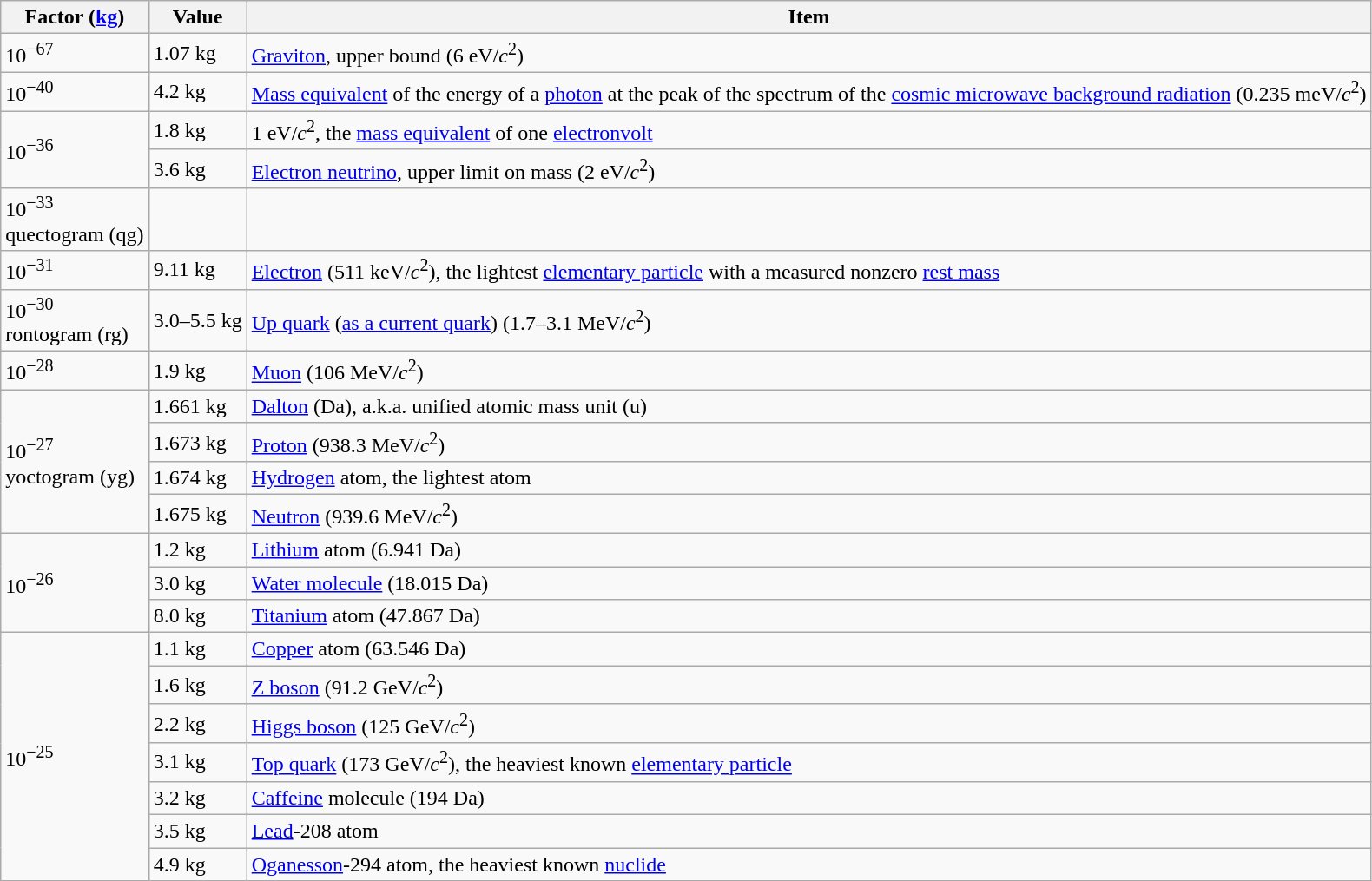<table class="wikitable sortable">
<tr>
<th>Factor (<a href='#'>kg</a>)</th>
<th>Value</th>
<th>Item</th>
</tr>
<tr>
<td>10<sup>−67</sup></td>
<td>1.07 kg</td>
<td><a href='#'>Graviton</a>, upper bound (6 eV/<em>c</em><sup>2</sup>)</td>
</tr>
<tr>
<td>10<sup>−40</sup></td>
<td>4.2 kg</td>
<td><a href='#'>Mass equivalent</a> of the energy of a <a href='#'>photon</a> at the peak of the spectrum of the <a href='#'>cosmic microwave background radiation</a> (0.235 meV/<em>c</em><sup>2</sup>)</td>
</tr>
<tr>
<td rowspan=2>10<sup>−36</sup></td>
<td>1.8 kg</td>
<td>1 eV/<em>c</em><sup>2</sup>, the <a href='#'>mass equivalent</a> of one <a href='#'>electronvolt</a></td>
</tr>
<tr>
<td>3.6 kg</td>
<td><a href='#'>Electron neutrino</a>, upper limit on mass (2 eV/<em>c</em><sup>2</sup>)</td>
</tr>
<tr>
<td>10<sup>−33</sup><br>quectogram (qg)  </td>
<td></td>
<td></td>
</tr>
<tr>
<td>10<sup>−31</sup></td>
<td>9.11 kg</td>
<td><a href='#'>Electron</a> (511 keV/<em>c</em><sup>2</sup>), the lightest <a href='#'>elementary particle</a> with a measured nonzero <a href='#'>rest mass</a></td>
</tr>
<tr>
<td>10<sup>−30</sup><br>rontogram (rg)  </td>
<td>3.0–5.5 kg</td>
<td><a href='#'>Up quark</a> (<a href='#'>as a current quark</a>)  (1.7–3.1 MeV/<em>c</em><sup>2</sup>)</td>
</tr>
<tr>
<td>10<sup>−28</sup></td>
<td>1.9 kg</td>
<td><a href='#'>Muon</a> (106 MeV/<em>c</em><sup>2</sup>)</td>
</tr>
<tr>
<td rowspan=4>10<sup>−27</sup><br>yoctogram (yg)  </td>
<td>1.661 kg</td>
<td><a href='#'>Dalton</a> (Da), a.k.a. unified atomic mass unit (u)</td>
</tr>
<tr>
<td>1.673 kg</td>
<td><a href='#'>Proton</a> (938.3 MeV/<em>c</em><sup>2</sup>)</td>
</tr>
<tr>
<td>1.674 kg</td>
<td><a href='#'>Hydrogen</a> atom, the lightest atom</td>
</tr>
<tr>
<td>1.675 kg</td>
<td><a href='#'>Neutron</a> (939.6 MeV/<em>c</em><sup>2</sup>)</td>
</tr>
<tr>
<td rowspan=3>10<sup>−26</sup></td>
<td>1.2 kg</td>
<td><a href='#'>Lithium</a> atom (6.941 Da)</td>
</tr>
<tr>
<td>3.0 kg</td>
<td><a href='#'>Water molecule</a> (18.015 Da)</td>
</tr>
<tr>
<td>8.0 kg</td>
<td><a href='#'>Titanium</a> atom (47.867 Da)</td>
</tr>
<tr>
<td rowspan=7>10<sup>−25</sup></td>
<td>1.1 kg</td>
<td><a href='#'>Copper</a> atom (63.546 Da)</td>
</tr>
<tr>
<td>1.6 kg</td>
<td><a href='#'>Z boson</a> (91.2 GeV/<em>c</em><sup>2</sup>)</td>
</tr>
<tr>
<td>2.2 kg</td>
<td><a href='#'>Higgs boson</a> (125 GeV/<em>c</em><sup>2</sup>)</td>
</tr>
<tr>
<td>3.1 kg</td>
<td><a href='#'>Top quark</a> (173 GeV/<em>c</em><sup>2</sup>), the heaviest known <a href='#'>elementary particle</a></td>
</tr>
<tr>
<td>3.2 kg</td>
<td><a href='#'>Caffeine</a> molecule (194 Da)</td>
</tr>
<tr>
<td>3.5 kg</td>
<td><a href='#'>Lead</a>-208 atom</td>
</tr>
<tr>
<td>4.9 kg</td>
<td><a href='#'>Oganesson</a>-294 atom, the heaviest known <a href='#'>nuclide</a></td>
</tr>
</table>
